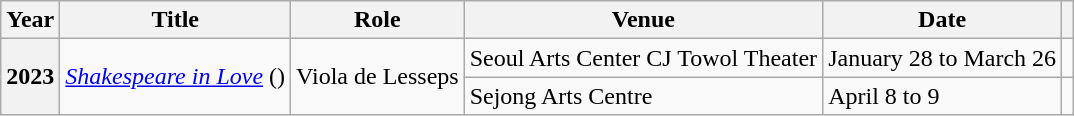<table class="wikitable plainrowheaders sortable" style="text-align:left; font-size:100%">
<tr>
<th scope="col">Year</th>
<th scope="col">Title</th>
<th scope="col">Role</th>
<th scope="col" class="unsortable">Venue</th>
<th scope="col">Date</th>
<th scope="col" class="unsortable"></th>
</tr>
<tr>
<th scope="row" rowspan="2">2023</th>
<td rowspan="2"><em><a href='#'>Shakespeare in Love</a></em> ()</td>
<td rowspan="2">Viola de Lesseps</td>
<td>Seoul Arts Center CJ Towol Theater</td>
<td>January 28 to March 26</td>
<td></td>
</tr>
<tr>
<td>Sejong Arts Centre</td>
<td>April 8 to 9</td>
<td></td>
</tr>
</table>
